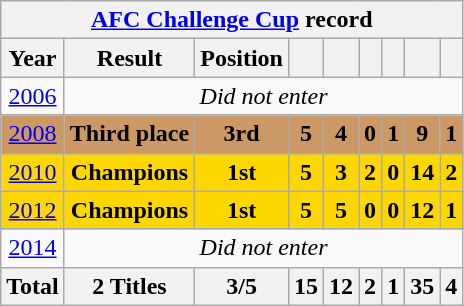<table class="wikitable" style="text-align: center;">
<tr>
<th colspan=9><a href='#'>AFC Challenge Cup</a> record</th>
</tr>
<tr>
<th>Year</th>
<th>Result</th>
<th>Position</th>
<th></th>
<th></th>
<th></th>
<th></th>
<th></th>
<th></th>
</tr>
<tr>
<td> <a href='#'>2006</a></td>
<td colspan=8><em>Did not enter</em></td>
</tr>
<tr bgcolor="#cc9966">
<td> <a href='#'>2008</a></td>
<td><strong>Third place</strong></td>
<td><strong>3rd</strong></td>
<td><strong>5</strong></td>
<td><strong>4</strong></td>
<td><strong>0</strong></td>
<td><strong>1</strong></td>
<td><strong>9</strong></td>
<td><strong>1</strong></td>
</tr>
<tr bgcolor=gold>
<td> <a href='#'>2010</a></td>
<td><strong>Champions</strong></td>
<td><strong>1st</strong></td>
<td><strong>5</strong></td>
<td><strong>3</strong></td>
<td><strong>2</strong></td>
<td><strong>0</strong></td>
<td><strong>14</strong></td>
<td><strong>2</strong></td>
</tr>
<tr bgcolor=gold>
<td> <a href='#'>2012</a></td>
<td><strong>Champions</strong></td>
<td><strong>1st</strong></td>
<td><strong>5</strong></td>
<td><strong>5</strong></td>
<td><strong>0</strong></td>
<td><strong>0</strong></td>
<td><strong>12</strong></td>
<td><strong>1</strong></td>
</tr>
<tr>
<td> <a href='#'>2014</a></td>
<td colspan=8><em>Did not enter</em></td>
</tr>
<tr>
<th>Total</th>
<th>2 Titles</th>
<th>3/5</th>
<th>15</th>
<th>12</th>
<th>2</th>
<th>1</th>
<th>35</th>
<th>4</th>
</tr>
</table>
